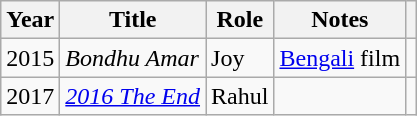<table class="wikitable sortable">
<tr>
<th>Year</th>
<th>Title</th>
<th>Role</th>
<th class="unsortable">Notes</th>
<th class="unsortable"></th>
</tr>
<tr>
<td>2015</td>
<td><em>Bondhu Amar</em></td>
<td>Joy</td>
<td><a href='#'>Bengali</a> film</td>
<td></td>
</tr>
<tr>
<td>2017</td>
<td><em><a href='#'>2016 The End</a></em></td>
<td>Rahul</td>
<td></td>
<td></td>
</tr>
</table>
